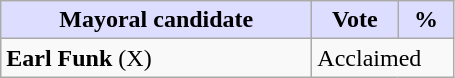<table class="wikitable">
<tr>
<th style="background:#ddf;" width="200px">Mayoral candidate</th>
<th style="background:#ddf;" width="50px">Vote</th>
<th style="background:#ddf;" width="30px">%</th>
</tr>
<tr>
<td><strong>Earl Funk</strong> (X)</td>
<td colspan="2">Acclaimed</td>
</tr>
</table>
